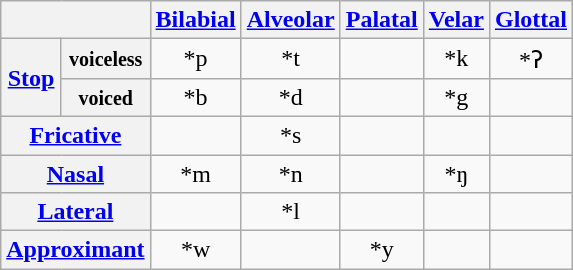<table class="wikitable" style="text-align: center;">
<tr>
<th colspan="2"></th>
<th><a href='#'>Bilabial</a></th>
<th><a href='#'>Alveolar</a></th>
<th><a href='#'>Palatal</a></th>
<th><a href='#'>Velar</a></th>
<th><a href='#'>Glottal</a></th>
</tr>
<tr>
<th rowspan="2"><a href='#'>Stop</a></th>
<th><small>voiceless</small></th>
<td>*p</td>
<td>*t</td>
<td></td>
<td>*k</td>
<td>*ʔ</td>
</tr>
<tr>
<th><small>voiced</small></th>
<td>*b</td>
<td>*d</td>
<td></td>
<td>*g</td>
<td></td>
</tr>
<tr>
<th colspan="2"><a href='#'>Fricative</a></th>
<td></td>
<td>*s</td>
<td></td>
<td></td>
<td></td>
</tr>
<tr>
<th colspan="2"><a href='#'>Nasal</a></th>
<td>*m</td>
<td>*n</td>
<td></td>
<td>*ŋ</td>
<td></td>
</tr>
<tr>
<th colspan="2"><a href='#'>Lateral</a></th>
<td></td>
<td>*l</td>
<td></td>
<td></td>
<td></td>
</tr>
<tr>
<th colspan="2"><a href='#'>Approximant</a></th>
<td>*w</td>
<td></td>
<td>*y</td>
<td></td>
<td></td>
</tr>
</table>
